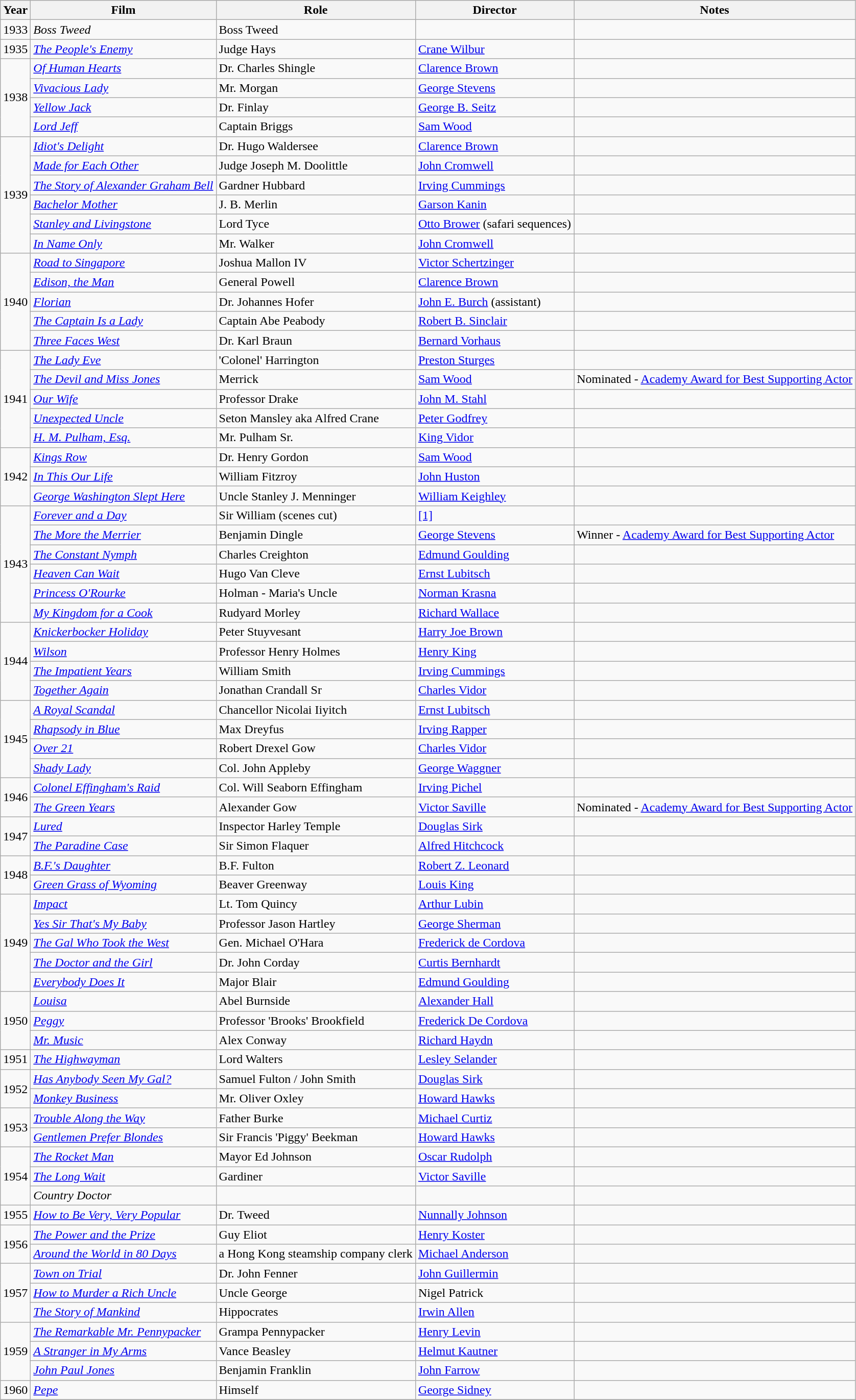<table class="wikitable sortable">
<tr>
<th>Year</th>
<th>Film</th>
<th>Role</th>
<th>Director</th>
<th class="unsortable">Notes</th>
</tr>
<tr>
<td>1933</td>
<td><em>Boss Tweed</em></td>
<td>Boss Tweed</td>
<td></td>
<td></td>
</tr>
<tr>
<td>1935</td>
<td><em><a href='#'>The People's Enemy</a></em></td>
<td>Judge Hays</td>
<td><a href='#'>Crane Wilbur</a></td>
<td></td>
</tr>
<tr>
<td rowspan=4>1938</td>
<td><em><a href='#'>Of Human Hearts</a></em></td>
<td>Dr. Charles Shingle</td>
<td><a href='#'>Clarence Brown</a></td>
<td></td>
</tr>
<tr>
<td><em><a href='#'>Vivacious Lady</a></em></td>
<td>Mr. Morgan</td>
<td><a href='#'>George Stevens</a></td>
<td></td>
</tr>
<tr>
<td><em><a href='#'>Yellow Jack</a></em></td>
<td>Dr. Finlay</td>
<td><a href='#'>George B. Seitz</a></td>
<td></td>
</tr>
<tr>
<td><em><a href='#'>Lord Jeff</a></em></td>
<td>Captain Briggs</td>
<td><a href='#'>Sam Wood</a></td>
<td></td>
</tr>
<tr>
<td rowspan=6>1939</td>
<td><em><a href='#'>Idiot's Delight</a></em></td>
<td>Dr. Hugo Waldersee</td>
<td><a href='#'>Clarence Brown</a></td>
<td></td>
</tr>
<tr>
<td><em><a href='#'>Made for Each Other</a></em></td>
<td>Judge Joseph M. Doolittle</td>
<td><a href='#'>John Cromwell</a></td>
<td></td>
</tr>
<tr>
<td><em><a href='#'>The Story of Alexander Graham Bell</a></em></td>
<td>Gardner Hubbard</td>
<td><a href='#'>Irving Cummings</a></td>
<td></td>
</tr>
<tr>
<td><em><a href='#'>Bachelor Mother</a></em></td>
<td>J. B. Merlin</td>
<td><a href='#'>Garson Kanin</a></td>
<td></td>
</tr>
<tr>
<td><em><a href='#'>Stanley and Livingstone</a></em></td>
<td>Lord Tyce</td>
<td><a href='#'>Otto Brower</a> (safari sequences)</td>
<td></td>
</tr>
<tr>
<td><em><a href='#'>In Name Only</a></em></td>
<td>Mr. Walker</td>
<td><a href='#'>John Cromwell</a></td>
<td></td>
</tr>
<tr>
<td rowspan=5>1940</td>
<td><em><a href='#'>Road to Singapore</a></em></td>
<td>Joshua Mallon IV</td>
<td><a href='#'>Victor Schertzinger</a></td>
<td></td>
</tr>
<tr>
<td><em><a href='#'>Edison, the Man</a></em></td>
<td>General Powell</td>
<td><a href='#'>Clarence Brown</a></td>
<td></td>
</tr>
<tr>
<td><em><a href='#'>Florian</a></em></td>
<td>Dr. Johannes Hofer</td>
<td><a href='#'>John E. Burch</a> (assistant)</td>
<td></td>
</tr>
<tr>
<td><em><a href='#'>The Captain Is a Lady</a></em></td>
<td>Captain Abe Peabody</td>
<td><a href='#'>Robert B. Sinclair</a></td>
<td></td>
</tr>
<tr>
<td><em><a href='#'>Three Faces West</a></em></td>
<td>Dr. Karl Braun</td>
<td><a href='#'>Bernard Vorhaus</a></td>
<td></td>
</tr>
<tr>
<td rowspan=5>1941</td>
<td><em><a href='#'>The Lady Eve</a></em></td>
<td>'Colonel' Harrington</td>
<td><a href='#'>Preston Sturges</a></td>
<td></td>
</tr>
<tr>
<td><em><a href='#'>The Devil and Miss Jones</a></em></td>
<td>Merrick</td>
<td><a href='#'>Sam Wood</a></td>
<td>Nominated - <a href='#'>Academy Award for Best Supporting Actor</a></td>
</tr>
<tr>
<td><em><a href='#'>Our Wife</a></em></td>
<td>Professor Drake</td>
<td><a href='#'>John M. Stahl</a></td>
<td></td>
</tr>
<tr>
<td><em><a href='#'>Unexpected Uncle</a></em></td>
<td>Seton Mansley aka Alfred Crane</td>
<td><a href='#'>Peter Godfrey</a></td>
<td></td>
</tr>
<tr>
<td><em><a href='#'>H. M. Pulham, Esq.</a></em></td>
<td>Mr. Pulham Sr.</td>
<td><a href='#'>King Vidor</a></td>
<td></td>
</tr>
<tr>
<td rowspan=3>1942</td>
<td><em><a href='#'>Kings Row</a></em></td>
<td>Dr. Henry Gordon</td>
<td><a href='#'>Sam Wood</a></td>
<td></td>
</tr>
<tr>
<td><em><a href='#'>In This Our Life</a></em></td>
<td>William Fitzroy</td>
<td><a href='#'>John Huston</a></td>
<td></td>
</tr>
<tr>
<td><em><a href='#'>George Washington Slept Here</a></em></td>
<td>Uncle Stanley J. Menninger</td>
<td><a href='#'>William Keighley</a></td>
<td></td>
</tr>
<tr>
<td rowspan=6>1943</td>
<td><em><a href='#'>Forever and a Day</a></em></td>
<td>Sir William (scenes cut)</td>
<td><a href='#'>&#91;1&#93;</a></td>
<td></td>
</tr>
<tr>
<td><em><a href='#'>The More the Merrier</a></em></td>
<td>Benjamin Dingle</td>
<td><a href='#'>George Stevens</a></td>
<td>Winner - <a href='#'>Academy Award for Best Supporting Actor</a></td>
</tr>
<tr>
<td><em><a href='#'>The Constant Nymph</a></em></td>
<td>Charles Creighton</td>
<td><a href='#'>Edmund Goulding</a></td>
<td></td>
</tr>
<tr>
<td><em><a href='#'>Heaven Can Wait</a></em></td>
<td>Hugo Van Cleve</td>
<td><a href='#'>Ernst Lubitsch</a></td>
<td></td>
</tr>
<tr>
<td><em><a href='#'>Princess O'Rourke</a></em></td>
<td>Holman - Maria's Uncle</td>
<td><a href='#'>Norman Krasna</a></td>
<td></td>
</tr>
<tr>
<td><em><a href='#'>My Kingdom for a Cook</a></em></td>
<td>Rudyard Morley</td>
<td><a href='#'>Richard Wallace</a></td>
<td></td>
</tr>
<tr>
<td rowspan=4>1944</td>
<td><em><a href='#'>Knickerbocker Holiday</a></em></td>
<td>Peter Stuyvesant</td>
<td><a href='#'>Harry Joe Brown</a></td>
<td></td>
</tr>
<tr>
<td><em><a href='#'>Wilson</a></em></td>
<td>Professor Henry Holmes</td>
<td><a href='#'>Henry King</a></td>
<td></td>
</tr>
<tr>
<td><em><a href='#'>The Impatient Years</a></em></td>
<td>William Smith</td>
<td><a href='#'>Irving Cummings</a></td>
<td></td>
</tr>
<tr>
<td><em><a href='#'>Together Again</a></em></td>
<td>Jonathan Crandall Sr</td>
<td><a href='#'>Charles Vidor</a></td>
<td></td>
</tr>
<tr>
<td rowspan=4>1945</td>
<td><em><a href='#'>A Royal Scandal</a></em></td>
<td>Chancellor Nicolai Iiyitch</td>
<td><a href='#'>Ernst Lubitsch</a></td>
<td></td>
</tr>
<tr>
<td><em><a href='#'>Rhapsody in Blue</a></em></td>
<td>Max Dreyfus</td>
<td><a href='#'>Irving Rapper</a></td>
<td></td>
</tr>
<tr>
<td><em><a href='#'>Over 21</a></em></td>
<td>Robert Drexel Gow</td>
<td><a href='#'>Charles Vidor</a></td>
<td></td>
</tr>
<tr>
<td><em><a href='#'>Shady Lady</a></em></td>
<td>Col. John Appleby</td>
<td><a href='#'>George Waggner</a></td>
<td></td>
</tr>
<tr>
<td rowspan=2>1946</td>
<td><em><a href='#'>Colonel Effingham's Raid</a></em></td>
<td>Col. Will Seaborn Effingham</td>
<td><a href='#'>Irving Pichel</a></td>
<td></td>
</tr>
<tr>
<td><em><a href='#'>The Green Years</a></em></td>
<td>Alexander Gow</td>
<td><a href='#'>Victor Saville</a></td>
<td>Nominated - <a href='#'>Academy Award for Best Supporting Actor</a></td>
</tr>
<tr>
<td rowspan=2>1947</td>
<td><em><a href='#'>Lured</a></em></td>
<td>Inspector Harley Temple</td>
<td><a href='#'>Douglas Sirk</a></td>
<td></td>
</tr>
<tr>
<td><em><a href='#'>The Paradine Case</a></em></td>
<td>Sir Simon Flaquer</td>
<td><a href='#'>Alfred Hitchcock</a></td>
<td></td>
</tr>
<tr>
<td rowspan=2>1948</td>
<td><em><a href='#'>B.F.'s Daughter</a></em></td>
<td>B.F. Fulton</td>
<td><a href='#'>Robert Z. Leonard</a></td>
<td></td>
</tr>
<tr>
<td><em><a href='#'>Green Grass of Wyoming</a></em></td>
<td>Beaver Greenway</td>
<td><a href='#'>Louis King</a></td>
<td></td>
</tr>
<tr>
<td rowspan=5>1949</td>
<td><em><a href='#'>Impact</a></em></td>
<td>Lt. Tom Quincy</td>
<td><a href='#'>Arthur Lubin</a></td>
<td></td>
</tr>
<tr>
<td><em><a href='#'>Yes Sir That's My Baby</a></em></td>
<td>Professor Jason Hartley</td>
<td><a href='#'>George Sherman</a></td>
<td></td>
</tr>
<tr>
<td><em><a href='#'>The Gal Who Took the West</a></em></td>
<td>Gen. Michael O'Hara</td>
<td><a href='#'>Frederick de Cordova</a></td>
<td></td>
</tr>
<tr>
<td><em><a href='#'>The Doctor and the Girl</a></em></td>
<td>Dr. John Corday</td>
<td><a href='#'>Curtis Bernhardt</a></td>
<td></td>
</tr>
<tr>
<td><em><a href='#'>Everybody Does It</a></em></td>
<td>Major Blair</td>
<td><a href='#'>Edmund Goulding</a></td>
<td></td>
</tr>
<tr>
<td rowspan=3>1950</td>
<td><em><a href='#'>Louisa</a></em></td>
<td>Abel Burnside</td>
<td><a href='#'>Alexander Hall</a></td>
<td></td>
</tr>
<tr>
<td><em><a href='#'>Peggy</a></em></td>
<td>Professor 'Brooks' Brookfield</td>
<td><a href='#'>Frederick De Cordova</a></td>
<td></td>
</tr>
<tr>
<td><em><a href='#'>Mr. Music</a></em></td>
<td>Alex Conway</td>
<td><a href='#'>Richard Haydn</a></td>
<td></td>
</tr>
<tr>
<td>1951</td>
<td><em><a href='#'>The Highwayman</a></em></td>
<td>Lord Walters</td>
<td><a href='#'>Lesley Selander</a></td>
<td></td>
</tr>
<tr>
<td rowspan=2>1952</td>
<td><em><a href='#'>Has Anybody Seen My Gal?</a></em></td>
<td>Samuel Fulton / John Smith</td>
<td><a href='#'>Douglas Sirk</a></td>
<td></td>
</tr>
<tr>
<td><em><a href='#'>Monkey Business</a></em></td>
<td>Mr. Oliver Oxley</td>
<td><a href='#'>Howard Hawks</a></td>
<td></td>
</tr>
<tr>
<td rowspan=2>1953</td>
<td><em><a href='#'>Trouble Along the Way</a></em></td>
<td>Father Burke</td>
<td><a href='#'>Michael Curtiz</a></td>
<td></td>
</tr>
<tr>
<td><em><a href='#'>Gentlemen Prefer Blondes</a></em></td>
<td>Sir Francis 'Piggy' Beekman</td>
<td><a href='#'>Howard Hawks</a></td>
<td></td>
</tr>
<tr>
<td rowspan=3>1954</td>
<td><em><a href='#'>The Rocket Man</a></em></td>
<td>Mayor Ed Johnson</td>
<td><a href='#'>Oscar Rudolph</a></td>
<td></td>
</tr>
<tr>
<td><em><a href='#'>The Long Wait</a></em></td>
<td>Gardiner</td>
<td><a href='#'>Victor Saville</a></td>
<td></td>
</tr>
<tr>
<td><em>Country Doctor</em></td>
<td></td>
<td></td>
<td></td>
</tr>
<tr>
<td>1955</td>
<td><em><a href='#'>How to Be Very, Very Popular</a></em></td>
<td>Dr. Tweed</td>
<td><a href='#'>Nunnally Johnson</a></td>
<td></td>
</tr>
<tr>
<td rowspan=2>1956</td>
<td><em><a href='#'>The Power and the Prize</a></em></td>
<td>Guy Eliot</td>
<td><a href='#'>Henry Koster</a></td>
<td></td>
</tr>
<tr>
<td><em><a href='#'>Around the World in 80 Days</a></em></td>
<td>a Hong Kong steamship company clerk</td>
<td><a href='#'>Michael Anderson</a></td>
<td></td>
</tr>
<tr>
<td rowspan=3>1957</td>
<td><em><a href='#'>Town on Trial</a></em></td>
<td>Dr. John Fenner</td>
<td><a href='#'>John Guillermin</a></td>
<td></td>
</tr>
<tr>
<td><em><a href='#'>How to Murder a Rich Uncle</a></em></td>
<td>Uncle George</td>
<td>Nigel Patrick</td>
<td></td>
</tr>
<tr>
<td><em><a href='#'>The Story of Mankind</a></em></td>
<td>Hippocrates</td>
<td><a href='#'>Irwin Allen</a></td>
<td></td>
</tr>
<tr>
<td rowspan=3>1959</td>
<td><em><a href='#'>The Remarkable Mr. Pennypacker</a></em></td>
<td>Grampa Pennypacker</td>
<td><a href='#'>Henry Levin</a></td>
<td></td>
</tr>
<tr>
<td><em><a href='#'>A Stranger in My Arms</a></em></td>
<td>Vance Beasley</td>
<td><a href='#'>Helmut Kautner</a></td>
<td></td>
</tr>
<tr>
<td><em><a href='#'>John Paul Jones</a></em></td>
<td>Benjamin Franklin</td>
<td><a href='#'>John Farrow</a></td>
<td></td>
</tr>
<tr>
<td>1960</td>
<td><em><a href='#'>Pepe</a></em></td>
<td>Himself</td>
<td><a href='#'>George Sidney</a></td>
<td></td>
</tr>
<tr>
</tr>
</table>
